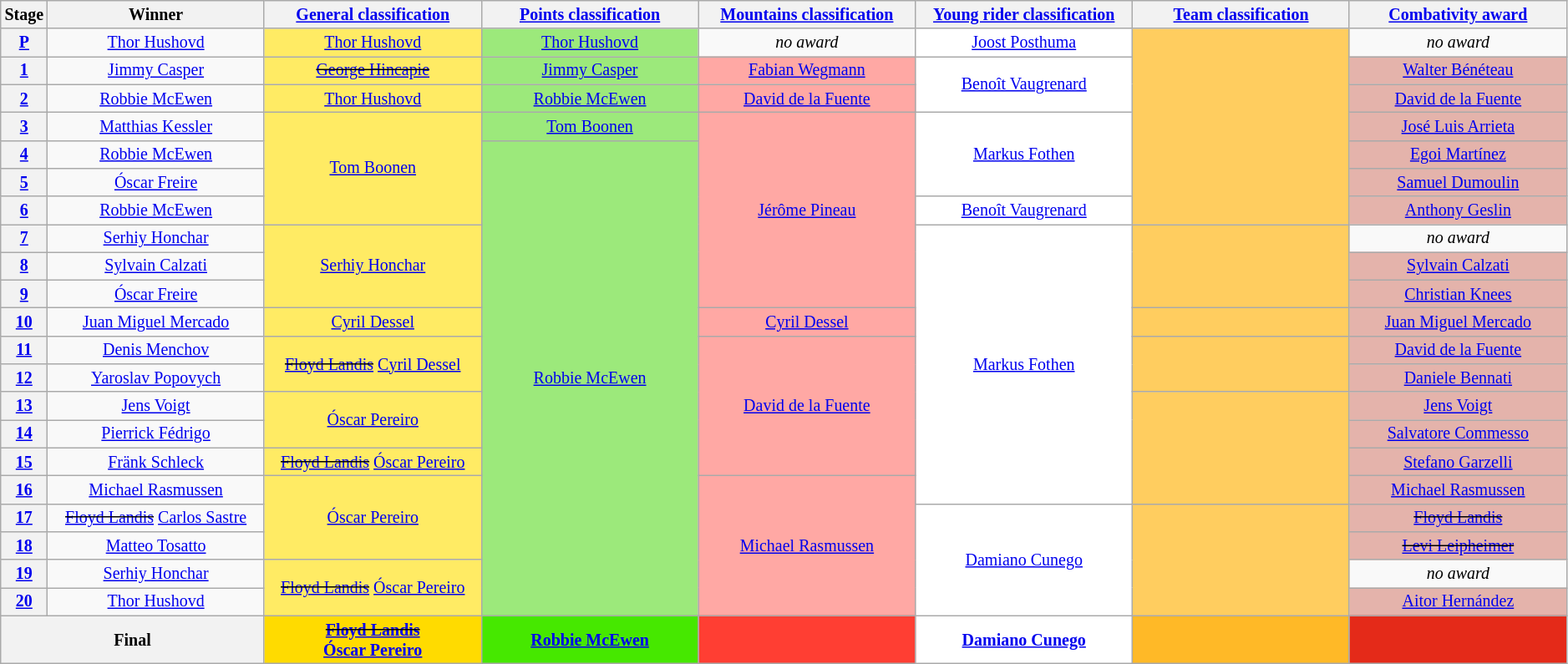<table class="wikitable" style="text-align:center; font-size:smaller; clear:both;">
<tr>
<th scope="col" style="width:1%;">Stage</th>
<th scope="col" style="width:14%;">Winner</th>
<th scope="col" style="width:14%;"><a href='#'>General classification</a><br></th>
<th scope="col" style="width:14%;"><a href='#'>Points classification</a><br></th>
<th scope="col" style="width:14%;"><a href='#'>Mountains classification</a><br></th>
<th scope="col" style="width:14%;"><a href='#'>Young rider classification</a><br></th>
<th scope="col" style="width:14%;"><a href='#'>Team classification</a><br></th>
<th scope="col" style="width:14%;"><a href='#'>Combativity award</a><br></th>
</tr>
<tr>
<th scope="row"><a href='#'>P</a></th>
<td><a href='#'>Thor Hushovd</a></td>
<td style="background:#FFEB64;"><a href='#'>Thor Hushovd</a></td>
<td style="background:#9CE97B;"><a href='#'>Thor Hushovd</a></td>
<td><em>no award</em></td>
<td style="background:white;"><a href='#'>Joost Posthuma</a></td>
<td style="background:#FFCD5F;"     rowspan="7"></td>
<td><em>no award</em></td>
</tr>
<tr>
<th scope="row"><a href='#'>1</a></th>
<td><a href='#'>Jimmy Casper</a></td>
<td style="background:#FFEB64;"><s><a href='#'>George Hincapie</a></s></td>
<td style="background:#9CE97B;"><a href='#'>Jimmy Casper</a></td>
<td style="background:#FFA8A4;"><a href='#'>Fabian Wegmann</a></td>
<td style="background:white;"      rowspan="2"><a href='#'>Benoît Vaugrenard</a></td>
<td style="background:#E4B3AB;"><a href='#'>Walter Bénéteau</a></td>
</tr>
<tr>
<th scope="row"><a href='#'>2</a></th>
<td><a href='#'>Robbie McEwen</a></td>
<td style="background:#FFEB64;"><a href='#'>Thor Hushovd</a></td>
<td style="background:#9CE97B;"><a href='#'>Robbie McEwen</a></td>
<td style="background:#FFA8A4;"><a href='#'>David de la Fuente</a></td>
<td style="background:#E4B3AB;"><a href='#'>David de la Fuente</a></td>
</tr>
<tr>
<th scope="row"><a href='#'>3</a></th>
<td><a href='#'>Matthias Kessler</a></td>
<td style="background:#FFEB64;"     rowspan="4"><a href='#'>Tom Boonen</a></td>
<td style="background:#9CE97B;"><a href='#'>Tom Boonen</a></td>
<td style="background:#FFA8A4;"     rowspan="7"><a href='#'>Jérôme Pineau</a></td>
<td style="background:white;"      rowspan="3"><a href='#'>Markus Fothen</a></td>
<td style="background:#E4B3AB;"><a href='#'>José Luis Arrieta</a></td>
</tr>
<tr>
<th scope="row"><a href='#'>4</a></th>
<td><a href='#'>Robbie McEwen</a></td>
<td style="background:#9CE97B;" rowspan="17"><a href='#'>Robbie McEwen</a></td>
<td style="background:#E4B3AB;"><a href='#'>Egoi Martínez</a></td>
</tr>
<tr>
<th scope="row"><a href='#'>5</a></th>
<td><a href='#'>Óscar Freire</a></td>
<td style="background:#E4B3AB;"><a href='#'>Samuel Dumoulin</a></td>
</tr>
<tr>
<th scope="row"><a href='#'>6</a></th>
<td><a href='#'>Robbie McEwen</a></td>
<td style="background:white;"><a href='#'>Benoît Vaugrenard</a></td>
<td style="background:#E4B3AB;"><a href='#'>Anthony Geslin</a></td>
</tr>
<tr>
<th scope="row"><a href='#'>7</a></th>
<td><a href='#'>Serhiy Honchar</a></td>
<td style="background:#FFEB64;"     rowspan="3"><a href='#'>Serhiy Honchar</a></td>
<td style="background:white;"      rowspan="10"><a href='#'>Markus Fothen</a></td>
<td style="background:#FFCD5F;"     rowspan="3"></td>
<td><em>no award</em></td>
</tr>
<tr>
<th scope="row"><a href='#'>8</a></th>
<td><a href='#'>Sylvain Calzati</a></td>
<td style="background:#E4B3AB;"><a href='#'>Sylvain Calzati</a></td>
</tr>
<tr>
<th scope="row"><a href='#'>9</a></th>
<td><a href='#'>Óscar Freire</a></td>
<td style="background:#E4B3AB;"><a href='#'>Christian Knees</a></td>
</tr>
<tr>
<th scope="row"><a href='#'>10</a></th>
<td><a href='#'>Juan Miguel Mercado</a></td>
<td style="background:#FFEB64;"><a href='#'>Cyril Dessel</a></td>
<td style="background:#FFA8A4;"><a href='#'>Cyril Dessel</a></td>
<td style="background:#FFCD5F;"></td>
<td style="background:#E4B3AB;"><a href='#'>Juan Miguel Mercado</a></td>
</tr>
<tr>
<th scope="row"><a href='#'>11</a></th>
<td><a href='#'>Denis Menchov</a></td>
<td style="background:#FFEB64;"     rowspan="2"><s><a href='#'>Floyd Landis</a></s> <a href='#'>Cyril Dessel</a></td>
<td style="background:#FFA8A4;"     rowspan="5"><a href='#'>David de la Fuente</a></td>
<td style="background:#FFCD5F;"     rowspan="2"></td>
<td style="background:#E4B3AB;"><a href='#'>David de la Fuente</a></td>
</tr>
<tr>
<th scope="row"><a href='#'>12</a></th>
<td><a href='#'>Yaroslav Popovych</a></td>
<td style="background:#E4B3AB;"><a href='#'>Daniele Bennati</a></td>
</tr>
<tr>
<th scope="row"><a href='#'>13</a></th>
<td><a href='#'>Jens Voigt</a></td>
<td style="background:#FFEB64;"     rowspan="2"><a href='#'>Óscar Pereiro</a></td>
<td style="background:#FFCD5F;"     rowspan="4"></td>
<td style="background:#E4B3AB;"><a href='#'>Jens Voigt</a></td>
</tr>
<tr>
<th scope="row"><a href='#'>14</a></th>
<td><a href='#'>Pierrick Fédrigo</a></td>
<td style="background:#E4B3AB;"><a href='#'>Salvatore Commesso</a></td>
</tr>
<tr>
<th scope="row"><a href='#'>15</a></th>
<td><a href='#'>Fränk Schleck</a></td>
<td style="background:#FFEB64;"><s><a href='#'>Floyd Landis</a></s> <a href='#'>Óscar Pereiro</a></td>
<td style="background:#E4B3AB;"><a href='#'>Stefano Garzelli</a></td>
</tr>
<tr>
<th scope="row"><a href='#'>16</a></th>
<td><a href='#'>Michael Rasmussen</a></td>
<td style="background:#FFEB64;"     rowspan="3"><a href='#'>Óscar Pereiro</a></td>
<td style="background:#FFA8A4;"     rowspan="5"><a href='#'>Michael Rasmussen</a></td>
<td style="background:#E4B3AB;"><a href='#'>Michael Rasmussen</a></td>
</tr>
<tr>
<th scope="row"><a href='#'>17</a></th>
<td><s><a href='#'>Floyd Landis</a></s> <a href='#'>Carlos Sastre</a></td>
<td style="background:white;"      rowspan="4"><a href='#'>Damiano Cunego</a></td>
<td style="background:#FFCD5F;"     rowspan="4"></td>
<td style="background:#E4B3AB;"><s><a href='#'>Floyd Landis</a></s></td>
</tr>
<tr>
<th scope="row"><a href='#'>18</a></th>
<td><a href='#'>Matteo Tosatto</a></td>
<td style="background:#E4B3AB;"><s><a href='#'>Levi Leipheimer</a></s></td>
</tr>
<tr>
<th scope="row"><a href='#'>19</a></th>
<td><a href='#'>Serhiy Honchar</a></td>
<td style="background:#FFEB64;"     rowspan="2"><s><a href='#'>Floyd Landis</a></s> <a href='#'>Óscar Pereiro</a></td>
<td><em>no award</em></td>
</tr>
<tr>
<th scope="row"><a href='#'>20</a></th>
<td><a href='#'>Thor Hushovd</a></td>
<td style="background:#E4B3AB;"><a href='#'>Aitor Hernández</a></td>
</tr>
<tr>
<th colspan="2">Final</th>
<th style="background:#FFDB00;"><s><a href='#'>Floyd Landis</a></s><br><a href='#'>Óscar Pereiro</a></th>
<th style="background:#46E800;"><a href='#'>Robbie McEwen</a></th>
<th style="background:#FF3E33;"></th>
<th style="background:white;"><a href='#'>Damiano Cunego</a></th>
<th style="background:#FFB927;"></th>
<th style="background:#E42A19;"></th>
</tr>
</table>
